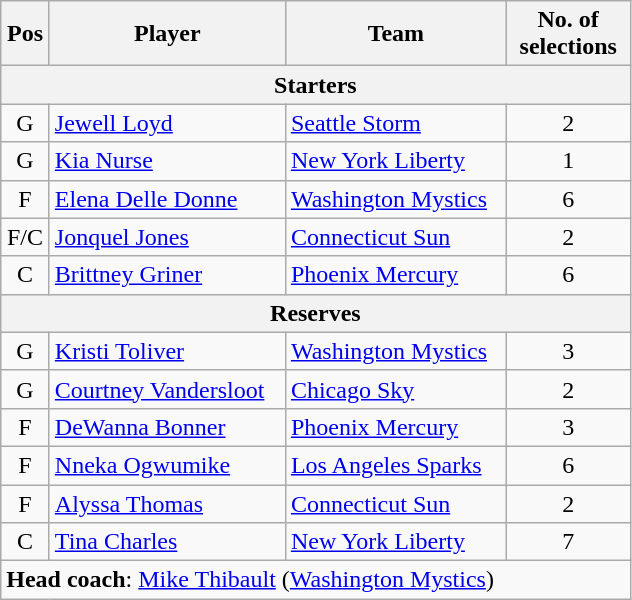<table class="wikitable" style="text-align:center">
<tr>
<th scope="col" width="25px">Pos</th>
<th scope="col" width="150px">Player</th>
<th scope="col" width="140px">Team</th>
<th scope="col" width="75px">No. of selections</th>
</tr>
<tr>
<th scope="col" colspan="5">Starters</th>
</tr>
<tr>
<td>G</td>
<td style="text-align:left"><a href='#'>Jewell Loyd</a></td>
<td style="text-align:left"><a href='#'>Seattle Storm</a></td>
<td>2</td>
</tr>
<tr>
<td>G</td>
<td style="text-align:left"><a href='#'>Kia Nurse</a></td>
<td style="text-align:left"><a href='#'>New York Liberty</a></td>
<td>1</td>
</tr>
<tr>
<td>F</td>
<td style="text-align:left"><a href='#'>Elena Delle Donne</a></td>
<td style="text-align:left"><a href='#'>Washington Mystics</a></td>
<td>6</td>
</tr>
<tr>
<td>F/C</td>
<td style="text-align:left"><a href='#'>Jonquel Jones</a></td>
<td style="text-align:left"><a href='#'>Connecticut Sun</a></td>
<td>2</td>
</tr>
<tr>
<td>C</td>
<td style="text-align:left"><a href='#'>Brittney Griner</a></td>
<td style="text-align:left"><a href='#'>Phoenix Mercury</a></td>
<td>6</td>
</tr>
<tr>
<th scope="col" colspan="5">Reserves</th>
</tr>
<tr>
<td>G</td>
<td style="text-align:left"><a href='#'>Kristi Toliver</a></td>
<td style="text-align:left"><a href='#'>Washington Mystics</a></td>
<td>3</td>
</tr>
<tr>
<td>G</td>
<td style="text-align:left"><a href='#'>Courtney Vandersloot</a></td>
<td style="text-align:left"><a href='#'>Chicago Sky</a></td>
<td>2</td>
</tr>
<tr>
<td>F</td>
<td style="text-align:left"><a href='#'>DeWanna Bonner</a></td>
<td style="text-align:left"><a href='#'>Phoenix Mercury</a></td>
<td>3</td>
</tr>
<tr>
<td>F</td>
<td style="text-align:left"><a href='#'>Nneka Ogwumike</a></td>
<td style="text-align:left"><a href='#'>Los Angeles Sparks</a></td>
<td>6</td>
</tr>
<tr>
<td>F</td>
<td style="text-align:left"><a href='#'>Alyssa Thomas</a></td>
<td style="text-align:left"><a href='#'>Connecticut Sun</a></td>
<td>2</td>
</tr>
<tr>
<td>C</td>
<td style="text-align:left"><a href='#'>Tina Charles</a></td>
<td style="text-align:left"><a href='#'>New York Liberty</a></td>
<td>7</td>
</tr>
<tr>
<td style="text-align:left" colspan="5"><strong>Head coach</strong>: <a href='#'>Mike Thibault</a> (<a href='#'>Washington Mystics</a>)</td>
</tr>
</table>
